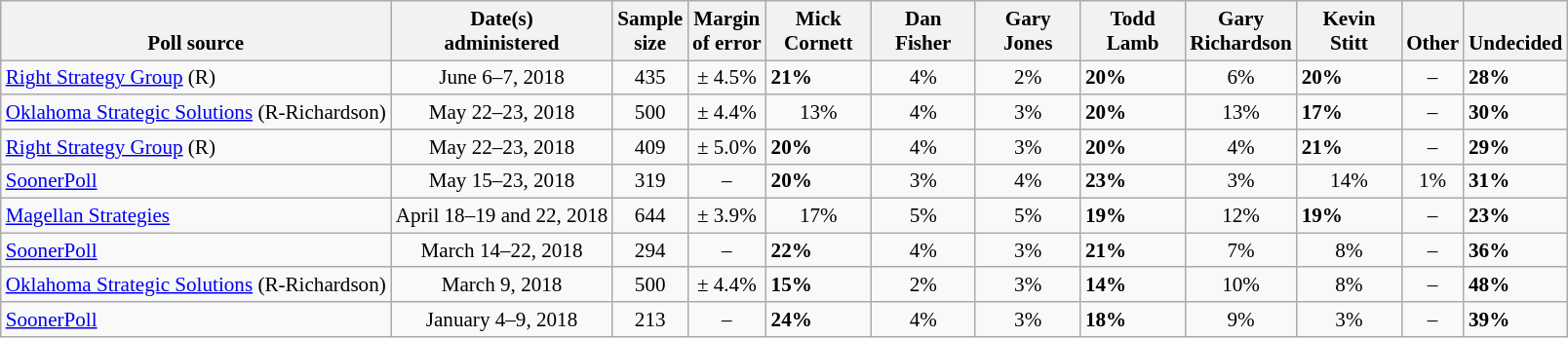<table class="wikitable" style="font-size:88%">
<tr valign=bottom>
<th>Poll source</th>
<th>Date(s)<br>administered</th>
<th>Sample<br>size</th>
<th>Margin<br>of error</th>
<th style="width:65px;">Mick<br>Cornett</th>
<th style="width:65px;">Dan<br>Fisher</th>
<th style="width:65px;">Gary<br>Jones</th>
<th style="width:65px;">Todd<br>Lamb</th>
<th style="width:65px;">Gary<br>Richardson</th>
<th style="width:65px;">Kevin<br>Stitt</th>
<th>Other</th>
<th>Undecided</th>
</tr>
<tr>
<td><a href='#'>Right Strategy Group</a> (R)</td>
<td align=center>June 6–7, 2018</td>
<td align=center>435</td>
<td align=center>± 4.5%</td>
<td><strong>21%</strong></td>
<td align=center>4%</td>
<td align=center>2%</td>
<td><strong>20%</strong></td>
<td align=center>6%</td>
<td><strong>20%</strong></td>
<td align=center>–</td>
<td><strong>28%</strong></td>
</tr>
<tr>
<td><a href='#'>Oklahoma Strategic Solutions</a> (R-Richardson)</td>
<td align=center>May 22–23, 2018</td>
<td align=center>500</td>
<td align=center>± 4.4%</td>
<td align=center>13%</td>
<td align=center>4%</td>
<td align=center>3%</td>
<td><strong>20%</strong></td>
<td align=center>13%</td>
<td><strong>17%</strong></td>
<td align=center>–</td>
<td><strong>30%</strong></td>
</tr>
<tr>
<td><a href='#'>Right Strategy Group</a> (R)</td>
<td align=center>May 22–23, 2018</td>
<td align=center>409</td>
<td align=center>± 5.0%</td>
<td><strong>20%</strong></td>
<td align=center>4%</td>
<td align=center>3%</td>
<td><strong>20%</strong></td>
<td align=center>4%</td>
<td><strong>21%</strong></td>
<td align=center>–</td>
<td><strong>29%</strong></td>
</tr>
<tr>
<td><a href='#'>SoonerPoll</a></td>
<td align=center>May 15–23, 2018</td>
<td align=center>319</td>
<td align=center>–</td>
<td><strong>20%</strong></td>
<td align=center>3%</td>
<td align=center>4%</td>
<td><strong>23%</strong></td>
<td align=center>3%</td>
<td align=center>14%</td>
<td align=center>1%</td>
<td><strong>31%</strong></td>
</tr>
<tr>
<td><a href='#'>Magellan Strategies</a></td>
<td align=center>April 18–19 and 22, 2018</td>
<td align=center>644</td>
<td align=center>± 3.9%</td>
<td align=center>17%</td>
<td align=center>5%</td>
<td align=center>5%</td>
<td><strong>19%</strong></td>
<td align=center>12%</td>
<td><strong>19%</strong></td>
<td align=center>–</td>
<td><strong>23%</strong></td>
</tr>
<tr>
<td><a href='#'>SoonerPoll</a></td>
<td align=center>March 14–22, 2018</td>
<td align=center>294</td>
<td align=center>–</td>
<td><strong>22%</strong></td>
<td align=center>4%</td>
<td align=center>3%</td>
<td><strong>21%</strong></td>
<td align=center>7%</td>
<td align=center>8%</td>
<td align=center>–</td>
<td><strong>36%</strong></td>
</tr>
<tr>
<td><a href='#'>Oklahoma Strategic Solutions</a> (R-Richardson)</td>
<td align=center>March 9, 2018</td>
<td align=center>500</td>
<td align=center>± 4.4%</td>
<td><strong>15%</strong></td>
<td align=center>2%</td>
<td align=center>3%</td>
<td><strong>14%</strong></td>
<td align=center>10%</td>
<td align=center>8%</td>
<td align=center>–</td>
<td><strong>48%</strong></td>
</tr>
<tr>
<td><a href='#'>SoonerPoll</a></td>
<td align=center>January 4–9, 2018</td>
<td align=center>213</td>
<td align=center>–</td>
<td><strong>24%</strong></td>
<td align=center>4%</td>
<td align=center>3%</td>
<td><strong>18%</strong></td>
<td align=center>9%</td>
<td align=center>3%</td>
<td align=center>–</td>
<td><strong>39%</strong></td>
</tr>
</table>
